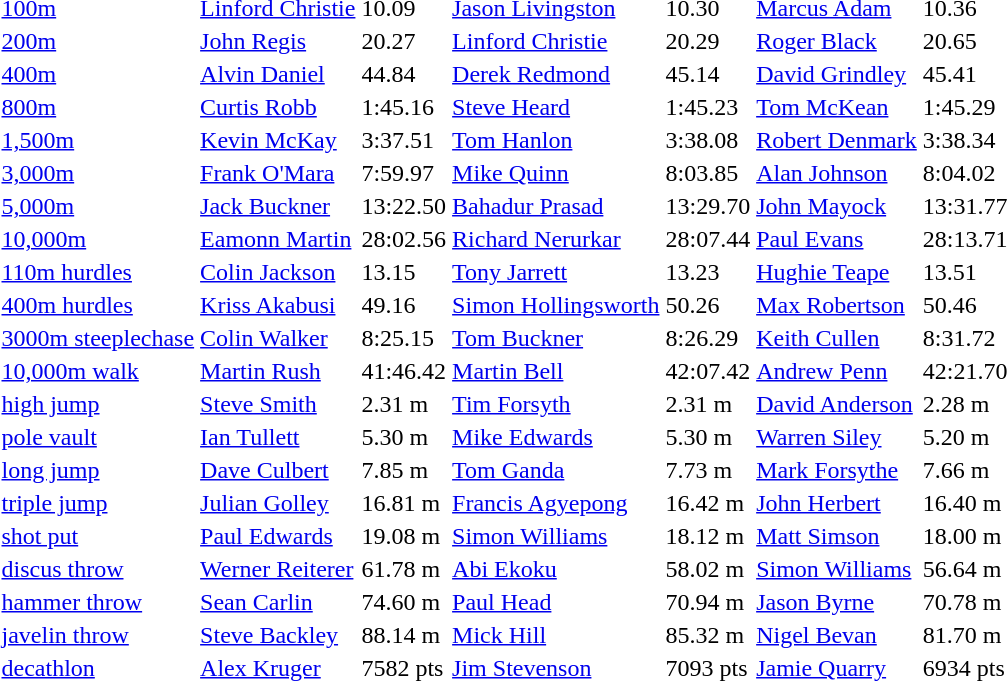<table>
<tr>
<td><a href='#'>100m</a></td>
<td><a href='#'>Linford Christie</a></td>
<td>10.09</td>
<td><a href='#'>Jason Livingston</a></td>
<td>10.30</td>
<td><a href='#'>Marcus Adam</a></td>
<td>10.36</td>
</tr>
<tr>
<td><a href='#'>200m</a></td>
<td><a href='#'>John Regis</a></td>
<td>20.27</td>
<td><a href='#'>Linford Christie</a></td>
<td>20.29</td>
<td><a href='#'>Roger Black</a></td>
<td>20.65</td>
</tr>
<tr>
<td><a href='#'>400m</a></td>
<td> <a href='#'>Alvin Daniel</a></td>
<td>44.84</td>
<td><a href='#'>Derek Redmond</a></td>
<td>45.14</td>
<td><a href='#'>David Grindley</a></td>
<td>45.41</td>
</tr>
<tr>
<td><a href='#'>800m</a></td>
<td><a href='#'>Curtis Robb</a></td>
<td>1:45.16</td>
<td><a href='#'>Steve Heard</a></td>
<td>1:45.23</td>
<td> <a href='#'>Tom McKean</a></td>
<td>1:45.29</td>
</tr>
<tr>
<td><a href='#'>1,500m</a></td>
<td><a href='#'>Kevin McKay</a></td>
<td>3:37.51</td>
<td> <a href='#'>Tom Hanlon</a></td>
<td>3:38.08</td>
<td><a href='#'>Robert Denmark</a></td>
<td>3:38.34</td>
</tr>
<tr>
<td><a href='#'>3,000m</a></td>
<td> <a href='#'>Frank O'Mara</a></td>
<td>7:59.97</td>
<td><a href='#'>Mike Quinn</a></td>
<td>8:03.85</td>
<td><a href='#'>Alan Johnson</a></td>
<td>8:04.02</td>
</tr>
<tr>
<td><a href='#'>5,000m</a></td>
<td><a href='#'>Jack Buckner</a></td>
<td>13:22.50</td>
<td> <a href='#'>Bahadur Prasad</a></td>
<td>13:29.70</td>
<td><a href='#'>John Mayock</a></td>
<td>13:31.77</td>
</tr>
<tr>
<td><a href='#'>10,000m</a></td>
<td><a href='#'>Eamonn Martin</a></td>
<td>28:02.56</td>
<td><a href='#'>Richard Nerurkar</a></td>
<td>28:07.44</td>
<td><a href='#'>Paul Evans</a></td>
<td>28:13.71</td>
</tr>
<tr>
<td><a href='#'>110m hurdles</a></td>
<td> <a href='#'>Colin Jackson</a></td>
<td>13.15</td>
<td><a href='#'>Tony Jarrett</a></td>
<td>13.23</td>
<td><a href='#'>Hughie Teape</a></td>
<td>13.51</td>
</tr>
<tr>
<td><a href='#'>400m hurdles</a></td>
<td><a href='#'>Kriss Akabusi</a></td>
<td>49.16</td>
<td> <a href='#'>Simon Hollingsworth</a></td>
<td>50.26</td>
<td><a href='#'>Max Robertson</a></td>
<td>50.46</td>
</tr>
<tr>
<td><a href='#'>3000m steeplechase</a></td>
<td><a href='#'>Colin Walker</a></td>
<td>8:25.15</td>
<td><a href='#'>Tom Buckner</a></td>
<td>8:26.29</td>
<td><a href='#'>Keith Cullen</a></td>
<td>8:31.72</td>
</tr>
<tr>
<td><a href='#'>10,000m walk</a></td>
<td><a href='#'>Martin Rush</a></td>
<td>41:46.42</td>
<td> <a href='#'>Martin Bell</a></td>
<td>42:07.42</td>
<td><a href='#'>Andrew Penn</a></td>
<td>42:21.70</td>
</tr>
<tr>
<td><a href='#'>high jump</a></td>
<td><a href='#'>Steve Smith</a></td>
<td>2.31 m</td>
<td> <a href='#'>Tim Forsyth</a></td>
<td>2.31 m</td>
<td> <a href='#'>David Anderson</a></td>
<td>2.28 m</td>
</tr>
<tr>
<td><a href='#'>pole vault</a></td>
<td><a href='#'>Ian Tullett</a></td>
<td>5.30 m</td>
<td><a href='#'>Mike Edwards</a></td>
<td>5.30 m</td>
<td><a href='#'>Warren Siley</a></td>
<td>5.20 m</td>
</tr>
<tr>
<td><a href='#'>long jump</a></td>
<td> <a href='#'>Dave Culbert</a></td>
<td>7.85 m</td>
<td> <a href='#'>Tom Ganda</a></td>
<td>7.73 m</td>
<td><a href='#'>Mark Forsythe</a></td>
<td>7.66 m</td>
</tr>
<tr>
<td><a href='#'>triple jump</a></td>
<td><a href='#'>Julian Golley</a></td>
<td>16.81 m</td>
<td><a href='#'>Francis Agyepong</a></td>
<td>16.42 m</td>
<td><a href='#'>John Herbert</a></td>
<td>16.40 m</td>
</tr>
<tr>
<td><a href='#'>shot put</a></td>
<td> <a href='#'>Paul Edwards</a></td>
<td>19.08 m</td>
<td><a href='#'>Simon Williams</a></td>
<td>18.12 m</td>
<td><a href='#'>Matt Simson</a></td>
<td>18.00 m</td>
</tr>
<tr>
<td><a href='#'>discus throw</a></td>
<td> <a href='#'>Werner Reiterer</a></td>
<td>61.78 m</td>
<td><a href='#'>Abi Ekoku</a></td>
<td>58.02 m</td>
<td><a href='#'>Simon Williams</a></td>
<td>56.64 m</td>
</tr>
<tr>
<td><a href='#'>hammer throw</a></td>
<td> <a href='#'>Sean Carlin</a></td>
<td>74.60 m</td>
<td><a href='#'>Paul Head</a></td>
<td>70.94 m</td>
<td><a href='#'>Jason Byrne</a></td>
<td>70.78 m</td>
</tr>
<tr>
<td><a href='#'>javelin throw</a></td>
<td><a href='#'>Steve Backley</a></td>
<td>88.14 m</td>
<td><a href='#'>Mick Hill</a></td>
<td>85.32 m</td>
<td><a href='#'>Nigel Bevan</a></td>
<td>81.70 m</td>
</tr>
<tr>
<td><a href='#'>decathlon</a></td>
<td><a href='#'>Alex Kruger</a></td>
<td>7582 pts</td>
<td><a href='#'>Jim Stevenson</a></td>
<td>7093 pts</td>
<td> <a href='#'>Jamie Quarry</a></td>
<td>6934 pts</td>
</tr>
</table>
